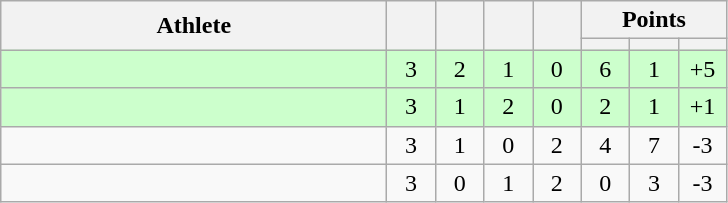<table class="wikitable" style="text-align: center; font-size:100% ">
<tr>
<th rowspan=2 width=250>Athlete</th>
<th rowspan=2 width=25></th>
<th rowspan=2 width=25></th>
<th rowspan=2 width=25></th>
<th rowspan=2 width=25></th>
<th colspan=3>Points</th>
</tr>
<tr>
<th width=25></th>
<th width=25></th>
<th width=25></th>
</tr>
<tr bgcolor="ccffcc">
<td align=left></td>
<td>3</td>
<td>2</td>
<td>1</td>
<td>0</td>
<td>6</td>
<td>1</td>
<td>+5</td>
</tr>
<tr bgcolor="ccffcc">
<td align=left></td>
<td>3</td>
<td>1</td>
<td>2</td>
<td>0</td>
<td>2</td>
<td>1</td>
<td>+1</td>
</tr>
<tr>
<td align=left></td>
<td>3</td>
<td>1</td>
<td>0</td>
<td>2</td>
<td>4</td>
<td>7</td>
<td>-3</td>
</tr>
<tr>
<td align=left></td>
<td>3</td>
<td>0</td>
<td>1</td>
<td>2</td>
<td>0</td>
<td>3</td>
<td>-3</td>
</tr>
</table>
